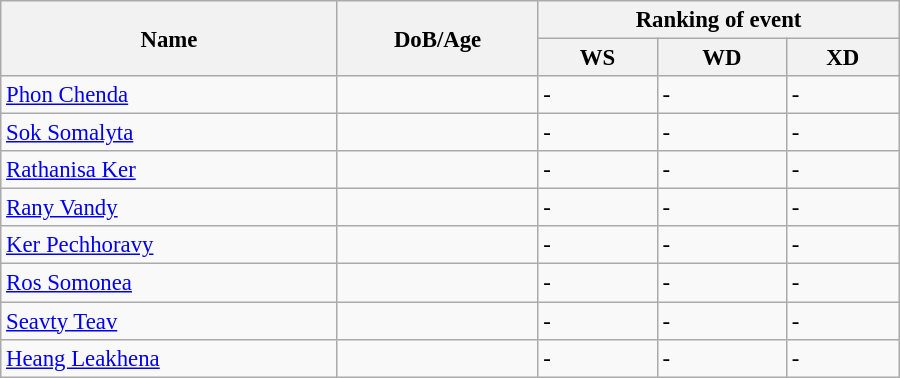<table class="wikitable" style="width:600px; font-size:95%;">
<tr>
<th rowspan="2" align="left">Name</th>
<th rowspan="2" align="left">DoB/Age</th>
<th colspan="3" align="center">Ranking of event</th>
</tr>
<tr>
<th align="center">WS</th>
<th>WD</th>
<th align="center">XD</th>
</tr>
<tr>
<td><a href='#'>Phon Chenda</a></td>
<td></td>
<td>-</td>
<td>-</td>
<td>-</td>
</tr>
<tr>
<td><a href='#'>Sok Somalyta</a></td>
<td></td>
<td>-</td>
<td>-</td>
<td>-</td>
</tr>
<tr>
<td><a href='#'>Rathanisa Ker</a></td>
<td></td>
<td>-</td>
<td>-</td>
<td>-</td>
</tr>
<tr>
<td><a href='#'>Rany Vandy</a></td>
<td></td>
<td>-</td>
<td>-</td>
<td>-</td>
</tr>
<tr>
<td><a href='#'>Ker Pechhoravy</a></td>
<td></td>
<td>-</td>
<td>-</td>
<td>-</td>
</tr>
<tr>
<td><a href='#'>Ros Somonea</a></td>
<td></td>
<td>-</td>
<td>-</td>
<td>-</td>
</tr>
<tr>
<td><a href='#'>Seavty Teav</a></td>
<td></td>
<td>-</td>
<td>-</td>
<td>-</td>
</tr>
<tr>
<td><a href='#'>Heang Leakhena</a></td>
<td></td>
<td>-</td>
<td>-</td>
<td>-</td>
</tr>
</table>
